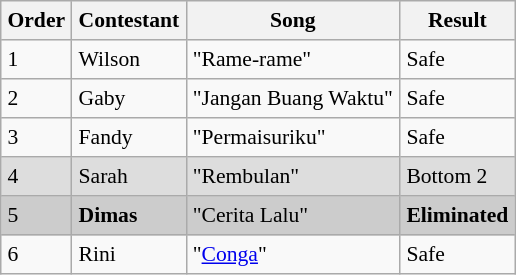<table border="8" cellpadding="4" cellspacing="0" style="margin:  1em 1em 1em 0; background: #f9f9f9; border: 1px #aaa  solid; border-collapse: collapse; font-size: 90%;">
<tr style="background:#f2f2f2;">
<th>Order</th>
<th>Contestant</th>
<th>Song </th>
<th>Result</th>
</tr>
<tr>
<td>1</td>
<td>Wilson</td>
<td>"Rame-rame"</td>
<td>Safe</td>
</tr>
<tr>
<td>2</td>
<td>Gaby</td>
<td>"Jangan Buang Waktu" </td>
<td>Safe</td>
</tr>
<tr>
<td>3</td>
<td>Fandy</td>
<td>"Permaisuriku" </td>
<td>Safe</td>
</tr>
<tr style="background:#ddd;">
<td>4</td>
<td>Sarah</td>
<td>"Rembulan" </td>
<td>Bottom 2</td>
</tr>
<tr style="background:#ccc;">
<td>5</td>
<td><strong>Dimas</strong></td>
<td>"Cerita Lalu" </td>
<td><strong>Eliminated</strong></td>
</tr>
<tr>
<td>6</td>
<td>Rini</td>
<td>"<a href='#'>Conga</a>" </td>
<td>Safe</td>
</tr>
</table>
